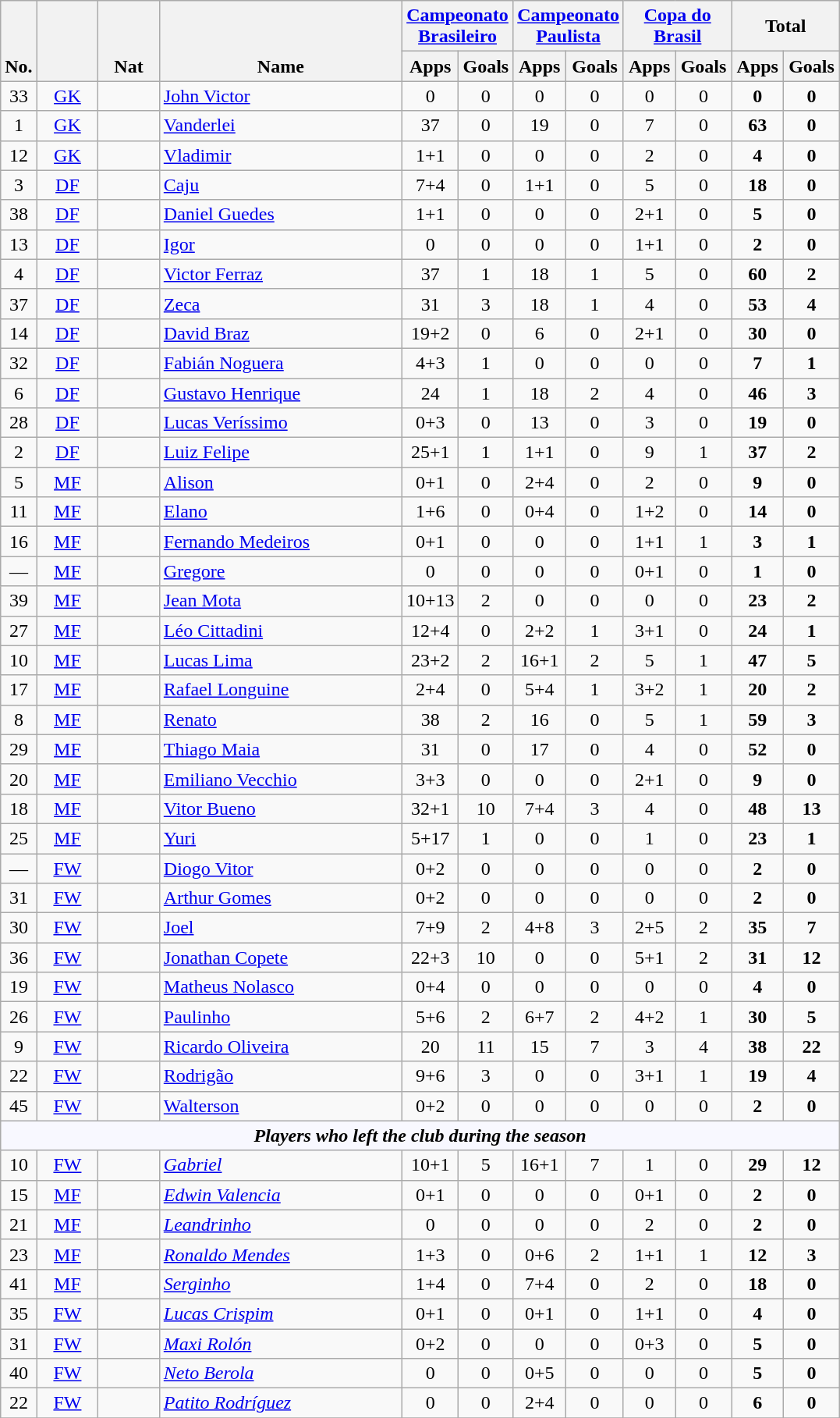<table class="wikitable sortable" style="text-align:center">
<tr>
<th rowspan="2" width="20" valign="bottom">No.</th>
<th rowspan="2" width="45" valign="bottom"></th>
<th rowspan="2" width="45" valign="bottom">Nat</th>
<th rowspan="2" width="200" valign="bottom">Name</th>
<th colspan="2" width="85"><a href='#'>Campeonato Brasileiro</a></th>
<th colspan="2" width="85"><a href='#'>Campeonato Paulista</a></th>
<th colspan="2" width="85"><a href='#'>Copa do Brasil</a></th>
<th colspan="2" width="85">Total</th>
</tr>
<tr>
<th>Apps</th>
<th>Goals</th>
<th>Apps</th>
<th>Goals</th>
<th>Apps</th>
<th>Goals</th>
<th>Apps</th>
<th>Goals</th>
</tr>
<tr>
<td>33</td>
<td><a href='#'>GK</a></td>
<td></td>
<td align=left><a href='#'>John Victor</a></td>
<td>0</td>
<td>0</td>
<td>0</td>
<td>0</td>
<td>0</td>
<td>0</td>
<td><strong>0</strong></td>
<td><strong>0</strong></td>
</tr>
<tr>
<td>1</td>
<td><a href='#'>GK</a></td>
<td></td>
<td align=left><a href='#'>Vanderlei</a></td>
<td>37</td>
<td>0</td>
<td>19</td>
<td>0</td>
<td>7</td>
<td>0</td>
<td><strong>63</strong></td>
<td><strong>0</strong></td>
</tr>
<tr>
<td>12</td>
<td><a href='#'>GK</a></td>
<td></td>
<td align=left><a href='#'>Vladimir</a></td>
<td>1+1</td>
<td>0</td>
<td>0</td>
<td>0</td>
<td>2</td>
<td>0</td>
<td><strong>4</strong></td>
<td><strong>0</strong></td>
</tr>
<tr>
<td>3</td>
<td><a href='#'>DF</a></td>
<td></td>
<td align=left><a href='#'>Caju</a></td>
<td>7+4</td>
<td>0</td>
<td>1+1</td>
<td>0</td>
<td>5</td>
<td>0</td>
<td><strong>18</strong></td>
<td><strong>0</strong></td>
</tr>
<tr>
<td>38</td>
<td><a href='#'>DF</a></td>
<td></td>
<td align=left><a href='#'>Daniel Guedes</a></td>
<td>1+1</td>
<td>0</td>
<td>0</td>
<td>0</td>
<td>2+1</td>
<td>0</td>
<td><strong>5</strong></td>
<td><strong>0</strong></td>
</tr>
<tr>
<td>13</td>
<td><a href='#'>DF</a></td>
<td></td>
<td align=left><a href='#'>Igor</a></td>
<td>0</td>
<td>0</td>
<td>0</td>
<td>0</td>
<td>1+1</td>
<td>0</td>
<td><strong>2</strong></td>
<td><strong>0</strong></td>
</tr>
<tr>
<td>4</td>
<td><a href='#'>DF</a></td>
<td></td>
<td align=left><a href='#'>Victor Ferraz</a></td>
<td>37</td>
<td>1</td>
<td>18</td>
<td>1</td>
<td>5</td>
<td>0</td>
<td><strong>60</strong></td>
<td><strong>2</strong></td>
</tr>
<tr>
<td>37</td>
<td><a href='#'>DF</a></td>
<td></td>
<td align=left><a href='#'>Zeca</a></td>
<td>31</td>
<td>3</td>
<td>18</td>
<td>1</td>
<td>4</td>
<td>0</td>
<td><strong>53</strong></td>
<td><strong>4</strong></td>
</tr>
<tr>
<td>14</td>
<td><a href='#'>DF</a></td>
<td></td>
<td align=left><a href='#'>David Braz</a></td>
<td>19+2</td>
<td>0</td>
<td>6</td>
<td>0</td>
<td>2+1</td>
<td>0</td>
<td><strong>30</strong></td>
<td><strong>0</strong></td>
</tr>
<tr>
<td>32</td>
<td><a href='#'>DF</a></td>
<td></td>
<td align=left><a href='#'>Fabián Noguera</a></td>
<td>4+3</td>
<td>1</td>
<td>0</td>
<td>0</td>
<td>0</td>
<td>0</td>
<td><strong>7</strong></td>
<td><strong>1</strong></td>
</tr>
<tr>
<td>6</td>
<td><a href='#'>DF</a></td>
<td></td>
<td align=left><a href='#'>Gustavo Henrique</a></td>
<td>24</td>
<td>1</td>
<td>18</td>
<td>2</td>
<td>4</td>
<td>0</td>
<td><strong>46</strong></td>
<td><strong>3</strong></td>
</tr>
<tr>
<td>28</td>
<td><a href='#'>DF</a></td>
<td></td>
<td align=left><a href='#'>Lucas Veríssimo</a></td>
<td>0+3</td>
<td>0</td>
<td>13</td>
<td>0</td>
<td>3</td>
<td>0</td>
<td><strong>19</strong></td>
<td><strong>0</strong></td>
</tr>
<tr>
<td>2</td>
<td><a href='#'>DF</a></td>
<td></td>
<td align=left><a href='#'>Luiz Felipe</a></td>
<td>25+1</td>
<td>1</td>
<td>1+1</td>
<td>0</td>
<td>9</td>
<td>1</td>
<td><strong>37</strong></td>
<td><strong>2</strong></td>
</tr>
<tr>
<td>5</td>
<td><a href='#'>MF</a></td>
<td></td>
<td align=left><a href='#'>Alison</a></td>
<td>0+1</td>
<td>0</td>
<td>2+4</td>
<td>0</td>
<td>2</td>
<td>0</td>
<td><strong>9</strong></td>
<td><strong>0</strong></td>
</tr>
<tr>
<td>11</td>
<td><a href='#'>MF</a></td>
<td></td>
<td align=left><a href='#'>Elano</a></td>
<td>1+6</td>
<td>0</td>
<td>0+4</td>
<td>0</td>
<td>1+2</td>
<td>0</td>
<td><strong>14</strong></td>
<td><strong>0</strong></td>
</tr>
<tr>
<td>16</td>
<td><a href='#'>MF</a></td>
<td></td>
<td align=left><a href='#'>Fernando Medeiros</a></td>
<td>0+1</td>
<td>0</td>
<td>0</td>
<td>0</td>
<td>1+1</td>
<td>1</td>
<td><strong>3</strong></td>
<td><strong>1</strong></td>
</tr>
<tr>
<td>—</td>
<td><a href='#'>MF</a></td>
<td></td>
<td align=left><a href='#'>Gregore</a></td>
<td>0</td>
<td>0</td>
<td>0</td>
<td>0</td>
<td>0+1</td>
<td>0</td>
<td><strong>1</strong></td>
<td><strong>0</strong></td>
</tr>
<tr>
<td>39</td>
<td><a href='#'>MF</a></td>
<td></td>
<td align=left><a href='#'>Jean Mota</a></td>
<td>10+13</td>
<td>2</td>
<td>0</td>
<td>0</td>
<td>0</td>
<td>0</td>
<td><strong>23</strong></td>
<td><strong>2</strong></td>
</tr>
<tr>
<td>27</td>
<td><a href='#'>MF</a></td>
<td></td>
<td align=left><a href='#'>Léo Cittadini</a></td>
<td>12+4</td>
<td>0</td>
<td>2+2</td>
<td>1</td>
<td>3+1</td>
<td>0</td>
<td><strong>24</strong></td>
<td><strong>1</strong></td>
</tr>
<tr>
<td>10</td>
<td><a href='#'>MF</a></td>
<td></td>
<td align=left><a href='#'>Lucas Lima</a></td>
<td>23+2</td>
<td>2</td>
<td>16+1</td>
<td>2</td>
<td>5</td>
<td>1</td>
<td><strong>47</strong></td>
<td><strong>5</strong></td>
</tr>
<tr>
<td>17</td>
<td><a href='#'>MF</a></td>
<td></td>
<td align=left><a href='#'>Rafael Longuine</a></td>
<td>2+4</td>
<td>0</td>
<td>5+4</td>
<td>1</td>
<td>3+2</td>
<td>1</td>
<td><strong>20</strong></td>
<td><strong>2</strong></td>
</tr>
<tr>
<td>8</td>
<td><a href='#'>MF</a></td>
<td></td>
<td align=left><a href='#'>Renato</a></td>
<td>38</td>
<td>2</td>
<td>16</td>
<td>0</td>
<td>5</td>
<td>1</td>
<td><strong>59</strong></td>
<td><strong>3</strong></td>
</tr>
<tr>
<td>29</td>
<td><a href='#'>MF</a></td>
<td></td>
<td align=left><a href='#'>Thiago Maia</a></td>
<td>31</td>
<td>0</td>
<td>17</td>
<td>0</td>
<td>4</td>
<td>0</td>
<td><strong>52</strong></td>
<td><strong>0</strong></td>
</tr>
<tr>
<td>20</td>
<td><a href='#'>MF</a></td>
<td></td>
<td align=left><a href='#'>Emiliano Vecchio</a></td>
<td>3+3</td>
<td>0</td>
<td>0</td>
<td>0</td>
<td>2+1</td>
<td>0</td>
<td><strong>9</strong></td>
<td><strong>0</strong></td>
</tr>
<tr>
<td>18</td>
<td><a href='#'>MF</a></td>
<td></td>
<td align=left><a href='#'>Vitor Bueno</a></td>
<td>32+1</td>
<td>10</td>
<td>7+4</td>
<td>3</td>
<td>4</td>
<td>0</td>
<td><strong>48</strong></td>
<td><strong>13</strong></td>
</tr>
<tr>
<td>25</td>
<td><a href='#'>MF</a></td>
<td></td>
<td align=left><a href='#'>Yuri</a></td>
<td>5+17</td>
<td>1</td>
<td>0</td>
<td>0</td>
<td>1</td>
<td>0</td>
<td><strong>23</strong></td>
<td><strong>1</strong></td>
</tr>
<tr>
<td>—</td>
<td><a href='#'>FW</a></td>
<td></td>
<td align=left><a href='#'>Diogo Vitor</a></td>
<td>0+2</td>
<td>0</td>
<td>0</td>
<td>0</td>
<td>0</td>
<td>0</td>
<td><strong>2</strong></td>
<td><strong>0</strong></td>
</tr>
<tr>
<td>31</td>
<td><a href='#'>FW</a></td>
<td></td>
<td align=left><a href='#'>Arthur Gomes</a></td>
<td>0+2</td>
<td>0</td>
<td>0</td>
<td>0</td>
<td>0</td>
<td>0</td>
<td><strong>2</strong></td>
<td><strong>0</strong></td>
</tr>
<tr>
<td>30</td>
<td><a href='#'>FW</a></td>
<td></td>
<td align=left><a href='#'>Joel</a></td>
<td>7+9</td>
<td>2</td>
<td>4+8</td>
<td>3</td>
<td>2+5</td>
<td>2</td>
<td><strong>35</strong></td>
<td><strong>7</strong></td>
</tr>
<tr>
<td>36</td>
<td><a href='#'>FW</a></td>
<td></td>
<td align=left><a href='#'>Jonathan Copete</a></td>
<td>22+3</td>
<td>10</td>
<td>0</td>
<td>0</td>
<td>5+1</td>
<td>2</td>
<td><strong>31</strong></td>
<td><strong>12</strong></td>
</tr>
<tr>
<td>19</td>
<td><a href='#'>FW</a></td>
<td></td>
<td align=left><a href='#'>Matheus Nolasco</a></td>
<td>0+4</td>
<td>0</td>
<td>0</td>
<td>0</td>
<td>0</td>
<td>0</td>
<td><strong>4</strong></td>
<td><strong>0</strong></td>
</tr>
<tr>
<td>26</td>
<td><a href='#'>FW</a></td>
<td></td>
<td align=left><a href='#'>Paulinho</a></td>
<td>5+6</td>
<td>2</td>
<td>6+7</td>
<td>2</td>
<td>4+2</td>
<td>1</td>
<td><strong>30</strong></td>
<td><strong>5</strong></td>
</tr>
<tr>
<td>9</td>
<td><a href='#'>FW</a></td>
<td></td>
<td align=left><a href='#'>Ricardo Oliveira</a></td>
<td>20</td>
<td>11</td>
<td>15</td>
<td>7</td>
<td>3</td>
<td>4</td>
<td><strong>38</strong></td>
<td><strong>22</strong></td>
</tr>
<tr>
<td>22</td>
<td><a href='#'>FW</a></td>
<td></td>
<td align=left><a href='#'>Rodrigão</a></td>
<td>9+6</td>
<td>3</td>
<td>0</td>
<td>0</td>
<td>3+1</td>
<td>1</td>
<td><strong>19</strong></td>
<td><strong>4</strong></td>
</tr>
<tr>
<td>45</td>
<td><a href='#'>FW</a></td>
<td></td>
<td align=left><a href='#'>Walterson</a></td>
<td>0+2</td>
<td>0</td>
<td>0</td>
<td>0</td>
<td>0</td>
<td>0</td>
<td><strong>2</strong></td>
<td><strong>0</strong></td>
</tr>
<tr>
<th colspan=13 style="background: #F8F8FF" align=center><em>Players who left the club during the season</em></th>
</tr>
<tr>
<td>10</td>
<td><a href='#'>FW</a></td>
<td></td>
<td align=left><em><a href='#'>Gabriel</a></em></td>
<td>10+1</td>
<td>5</td>
<td>16+1</td>
<td>7</td>
<td>1</td>
<td>0</td>
<td><strong>29</strong></td>
<td><strong>12</strong></td>
</tr>
<tr>
<td>15</td>
<td><a href='#'>MF</a></td>
<td></td>
<td align=left><em><a href='#'>Edwin Valencia</a></em></td>
<td>0+1</td>
<td>0</td>
<td>0</td>
<td>0</td>
<td>0+1</td>
<td>0</td>
<td><strong>2</strong></td>
<td><strong>0</strong></td>
</tr>
<tr>
<td>21</td>
<td><a href='#'>MF</a></td>
<td></td>
<td align=left><em><a href='#'>Leandrinho</a></em></td>
<td>0</td>
<td>0</td>
<td>0</td>
<td>0</td>
<td>2</td>
<td>0</td>
<td><strong>2</strong></td>
<td><strong>0</strong></td>
</tr>
<tr>
<td>23</td>
<td><a href='#'>MF</a></td>
<td></td>
<td align=left><em><a href='#'>Ronaldo Mendes</a></em></td>
<td>1+3</td>
<td>0</td>
<td>0+6</td>
<td>2</td>
<td>1+1</td>
<td>1</td>
<td><strong>12</strong></td>
<td><strong>3</strong></td>
</tr>
<tr>
<td>41</td>
<td><a href='#'>MF</a></td>
<td></td>
<td align=left><em><a href='#'>Serginho</a></em></td>
<td>1+4</td>
<td>0</td>
<td>7+4</td>
<td>0</td>
<td>2</td>
<td>0</td>
<td><strong>18</strong></td>
<td><strong>0</strong></td>
</tr>
<tr>
<td>35</td>
<td><a href='#'>FW</a></td>
<td></td>
<td align=left><em><a href='#'>Lucas Crispim</a></em></td>
<td>0+1</td>
<td>0</td>
<td>0+1</td>
<td>0</td>
<td>1+1</td>
<td>0</td>
<td><strong>4</strong></td>
<td><strong>0</strong></td>
</tr>
<tr>
<td>31</td>
<td><a href='#'>FW</a></td>
<td></td>
<td align=left><em><a href='#'>Maxi Rolón</a></em></td>
<td>0+2</td>
<td>0</td>
<td>0</td>
<td>0</td>
<td>0+3</td>
<td>0</td>
<td><strong>5</strong></td>
<td><strong>0</strong></td>
</tr>
<tr>
<td>40</td>
<td><a href='#'>FW</a></td>
<td></td>
<td align=left><em><a href='#'>Neto Berola</a></em></td>
<td>0</td>
<td>0</td>
<td>0+5</td>
<td>0</td>
<td>0</td>
<td>0</td>
<td><strong>5</strong></td>
<td><strong>0</strong></td>
</tr>
<tr>
<td>22</td>
<td><a href='#'>FW</a></td>
<td></td>
<td align=left><em><a href='#'>Patito Rodríguez</a></em></td>
<td>0</td>
<td>0</td>
<td>2+4</td>
<td>0</td>
<td>0</td>
<td>0</td>
<td><strong>6</strong></td>
<td><strong>0</strong></td>
</tr>
<tr>
</tr>
</table>
